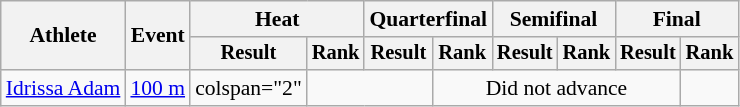<table class="wikitable" style="font-size:90%">
<tr>
<th rowspan="2">Athlete</th>
<th rowspan="2">Event</th>
<th colspan="2">Heat</th>
<th colspan="2">Quarterfinal</th>
<th colspan="2">Semifinal</th>
<th colspan="2">Final</th>
</tr>
<tr style="font-size:95%">
<th>Result</th>
<th>Rank</th>
<th>Result</th>
<th>Rank</th>
<th>Result</th>
<th>Rank</th>
<th>Result</th>
<th>Rank</th>
</tr>
<tr align=center>
<td align=left><a href='#'>Idrissa Adam</a></td>
<td align=left><a href='#'>100 m</a></td>
<td>colspan="2" </td>
<td colspan=2></td>
<td colspan=4>Did not advance</td>
</tr>
</table>
